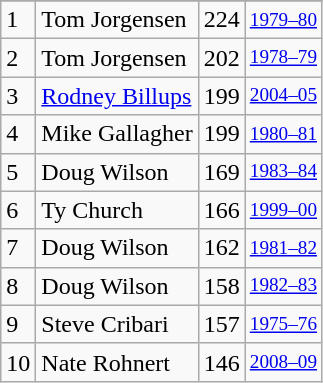<table class="wikitable">
<tr>
</tr>
<tr>
<td>1</td>
<td>Tom Jorgensen</td>
<td>224</td>
<td style="font-size:80%;"><a href='#'>1979–80</a></td>
</tr>
<tr>
<td>2</td>
<td>Tom Jorgensen</td>
<td>202</td>
<td style="font-size:80%;"><a href='#'>1978–79</a></td>
</tr>
<tr>
<td>3</td>
<td><a href='#'>Rodney Billups</a></td>
<td>199</td>
<td style="font-size:80%;"><a href='#'>2004–05</a></td>
</tr>
<tr>
<td>4</td>
<td>Mike Gallagher</td>
<td>199</td>
<td style="font-size:80%;"><a href='#'>1980–81</a></td>
</tr>
<tr>
<td>5</td>
<td>Doug Wilson</td>
<td>169</td>
<td style="font-size:80%;"><a href='#'>1983–84</a></td>
</tr>
<tr>
<td>6</td>
<td>Ty Church</td>
<td>166</td>
<td style="font-size:80%;"><a href='#'>1999–00</a></td>
</tr>
<tr>
<td>7</td>
<td>Doug Wilson</td>
<td>162</td>
<td style="font-size:80%;"><a href='#'>1981–82</a></td>
</tr>
<tr>
<td>8</td>
<td>Doug Wilson</td>
<td>158</td>
<td style="font-size:80%;"><a href='#'>1982–83</a></td>
</tr>
<tr>
<td>9</td>
<td>Steve Cribari</td>
<td>157</td>
<td style="font-size:80%;"><a href='#'>1975–76</a></td>
</tr>
<tr>
<td>10</td>
<td>Nate Rohnert</td>
<td>146</td>
<td style="font-size:80%;"><a href='#'>2008–09</a></td>
</tr>
</table>
